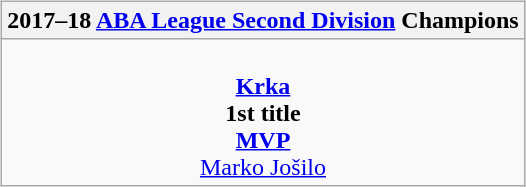<table style="width:100%;">
<tr>
<td valign=top align=right width=33%><br>













</td>
<td style="vertical-align:top; align:center; width:33%;"><br><table style="width:100%;">
<tr>
<td style="width=50%;"></td>
<td></td>
<td style="width=50%;"></td>
</tr>
</table>
<br><table class=wikitable style="text-align:center; margin:auto">
<tr>
<th>2017–18 <a href='#'>ABA League Second Division</a> Champions</th>
</tr>
<tr>
<td align=center><br><strong><a href='#'>Krka</a></strong><br><strong>1st title</strong><br><strong><a href='#'>MVP</a></strong><br> <a href='#'>Marko Jošilo</a></td>
</tr>
</table>
</td>
<td style="vertical-align:top; align:left; width:33%;"><br>













</td>
</tr>
</table>
